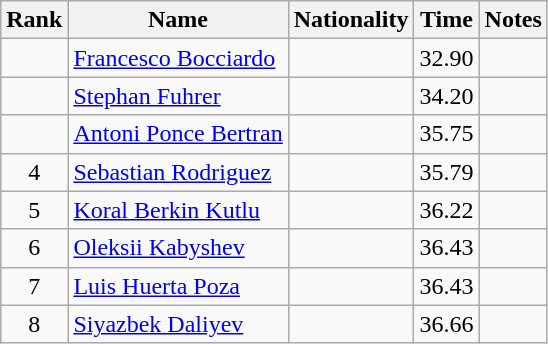<table class="wikitable sortable" style="text-align:center">
<tr>
<th>Rank</th>
<th>Name</th>
<th>Nationality</th>
<th>Time</th>
<th>Notes</th>
</tr>
<tr>
<td></td>
<td align=left><a href='#'>Francesco Bocciardo</a></td>
<td align=left></td>
<td>32.90</td>
<td></td>
</tr>
<tr>
<td></td>
<td align=left><a href='#'>Stephan Fuhrer</a></td>
<td align=left></td>
<td>34.20</td>
<td></td>
</tr>
<tr>
<td></td>
<td align=left><a href='#'>Antoni Ponce Bertran</a></td>
<td align=left></td>
<td>35.75</td>
<td></td>
</tr>
<tr>
<td>4</td>
<td align=left><a href='#'>Sebastian Rodriguez</a></td>
<td align=left></td>
<td>35.79</td>
<td></td>
</tr>
<tr>
<td>5</td>
<td align=left><a href='#'>Koral Berkin Kutlu</a></td>
<td align=left></td>
<td>36.22</td>
<td></td>
</tr>
<tr>
<td>6</td>
<td align=left><a href='#'>Oleksii Kabyshev</a></td>
<td align=left></td>
<td>36.43</td>
<td></td>
</tr>
<tr>
<td>7</td>
<td align=left><a href='#'>Luis Huerta Poza</a></td>
<td align=left></td>
<td>36.43</td>
<td></td>
</tr>
<tr>
<td>8</td>
<td align=left><a href='#'>Siyazbek Daliyev</a></td>
<td align=left></td>
<td>36.66</td>
<td></td>
</tr>
</table>
